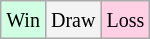<table class="wikitable">
<tr>
<td style="background-color: #d0ffe3;"><small>Win</small></td>
<td style="background-color: #f3f3f3;"><small>Draw</small></td>
<td style="background-color: #ffd0e3;"><small>Loss</small></td>
</tr>
</table>
